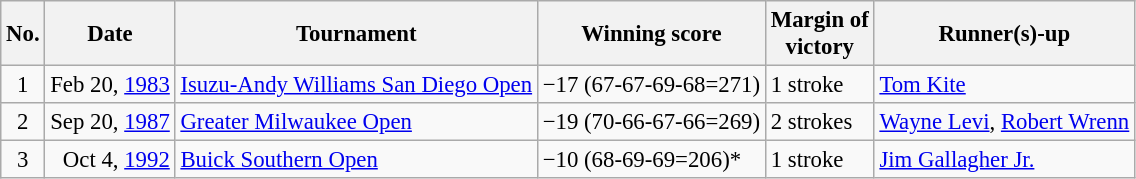<table class="wikitable" style="font-size:95%;">
<tr>
<th>No.</th>
<th>Date</th>
<th>Tournament</th>
<th>Winning score</th>
<th>Margin of<br>victory</th>
<th>Runner(s)-up</th>
</tr>
<tr>
<td align=center>1</td>
<td align=right>Feb 20, <a href='#'>1983</a></td>
<td><a href='#'>Isuzu-Andy Williams San Diego Open</a></td>
<td>−17 (67-67-69-68=271)</td>
<td>1 stroke</td>
<td> <a href='#'>Tom Kite</a></td>
</tr>
<tr>
<td align=center>2</td>
<td align=right>Sep 20, <a href='#'>1987</a></td>
<td><a href='#'>Greater Milwaukee Open</a></td>
<td>−19 (70-66-67-66=269)</td>
<td>2 strokes</td>
<td> <a href='#'>Wayne Levi</a>,  <a href='#'>Robert Wrenn</a></td>
</tr>
<tr>
<td align=center>3</td>
<td align=right>Oct 4, <a href='#'>1992</a></td>
<td><a href='#'>Buick Southern Open</a></td>
<td>−10 (68-69-69=206)*</td>
<td>1 stroke</td>
<td> <a href='#'>Jim Gallagher Jr.</a></td>
</tr>
</table>
